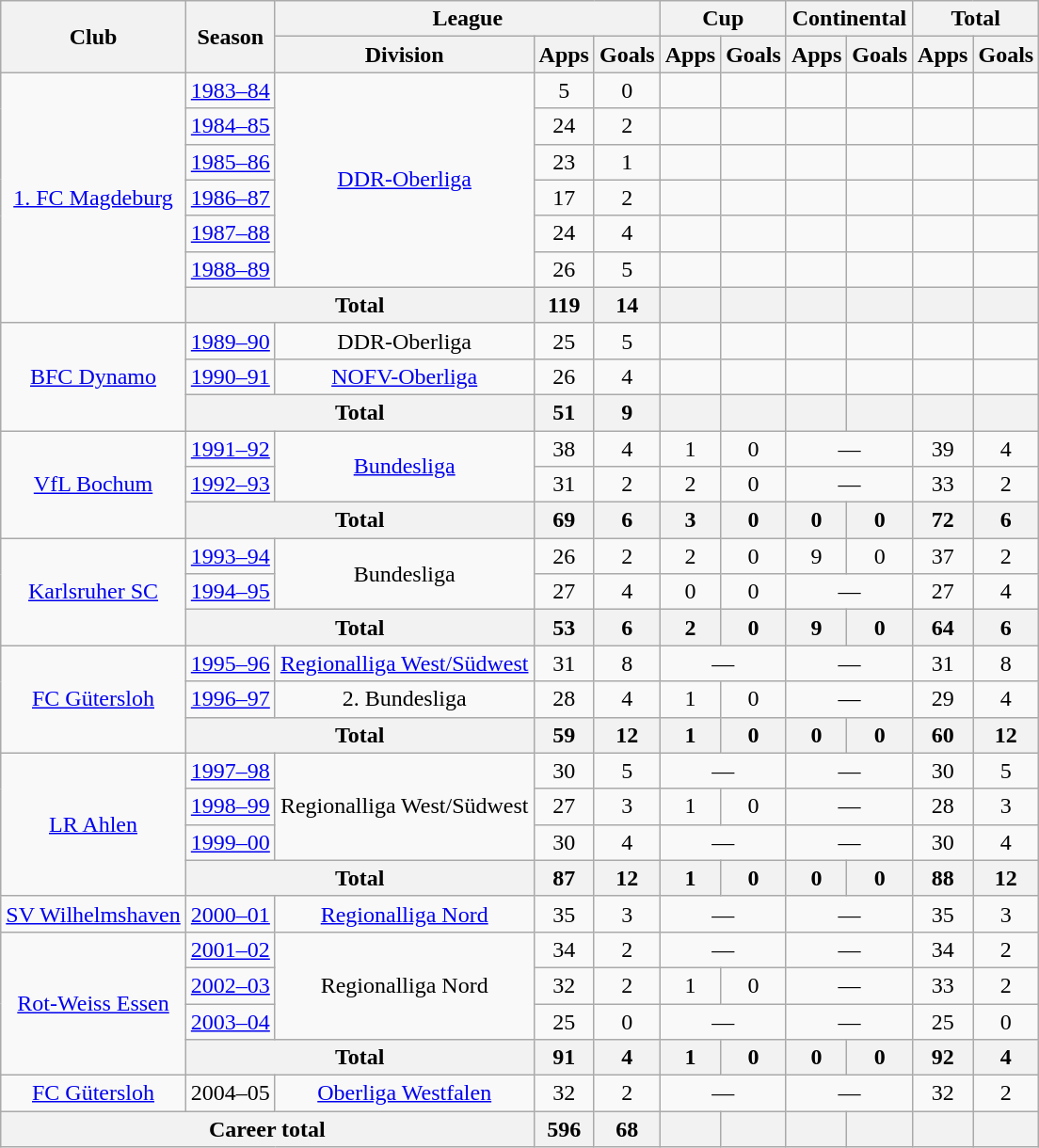<table class="wikitable" style="text-align:center">
<tr>
<th rowspan="2">Club</th>
<th rowspan="2">Season</th>
<th colspan="3">League</th>
<th colspan="2">Cup</th>
<th colspan="2">Continental</th>
<th colspan="2">Total</th>
</tr>
<tr>
<th>Division</th>
<th>Apps</th>
<th>Goals</th>
<th>Apps</th>
<th>Goals</th>
<th>Apps</th>
<th>Goals</th>
<th>Apps</th>
<th>Goals</th>
</tr>
<tr>
<td rowspan="7"><a href='#'>1. FC Magdeburg</a></td>
<td><a href='#'>1983–84</a></td>
<td rowspan="6"><a href='#'>DDR-Oberliga</a></td>
<td>5</td>
<td>0</td>
<td></td>
<td></td>
<td></td>
<td></td>
<td></td>
<td></td>
</tr>
<tr>
<td><a href='#'>1984–85</a></td>
<td>24</td>
<td>2</td>
<td></td>
<td></td>
<td></td>
<td></td>
<td></td>
<td></td>
</tr>
<tr>
<td><a href='#'>1985–86</a></td>
<td>23</td>
<td>1</td>
<td></td>
<td></td>
<td></td>
<td></td>
<td></td>
<td></td>
</tr>
<tr>
<td><a href='#'>1986–87</a></td>
<td>17</td>
<td>2</td>
<td></td>
<td></td>
<td></td>
<td></td>
<td></td>
<td></td>
</tr>
<tr>
<td><a href='#'>1987–88</a></td>
<td>24</td>
<td>4</td>
<td></td>
<td></td>
<td></td>
<td></td>
<td></td>
<td></td>
</tr>
<tr>
<td><a href='#'>1988–89</a></td>
<td>26</td>
<td>5</td>
<td></td>
<td></td>
<td></td>
<td></td>
<td></td>
<td></td>
</tr>
<tr>
<th colspan="2">Total</th>
<th>119</th>
<th>14</th>
<th></th>
<th></th>
<th></th>
<th></th>
<th></th>
<th></th>
</tr>
<tr>
<td rowspan="3"><a href='#'>BFC Dynamo</a></td>
<td><a href='#'>1989–90</a></td>
<td>DDR-Oberliga</td>
<td>25</td>
<td>5</td>
<td></td>
<td></td>
<td></td>
<td></td>
<td></td>
<td></td>
</tr>
<tr>
<td><a href='#'>1990–91</a></td>
<td><a href='#'>NOFV-Oberliga</a></td>
<td>26</td>
<td>4</td>
<td></td>
<td></td>
<td></td>
<td></td>
<td></td>
<td></td>
</tr>
<tr>
<th colspan="2">Total</th>
<th>51</th>
<th>9</th>
<th></th>
<th></th>
<th></th>
<th></th>
<th></th>
<th></th>
</tr>
<tr>
<td rowspan="3"><a href='#'>VfL Bochum</a></td>
<td><a href='#'>1991–92</a></td>
<td rowspan="2"><a href='#'>Bundesliga</a></td>
<td>38</td>
<td>4</td>
<td>1</td>
<td>0</td>
<td colspan="2">—</td>
<td>39</td>
<td>4</td>
</tr>
<tr>
<td><a href='#'>1992–93</a></td>
<td>31</td>
<td>2</td>
<td>2</td>
<td>0</td>
<td colspan="2">—</td>
<td>33</td>
<td>2</td>
</tr>
<tr>
<th colspan="2">Total</th>
<th>69</th>
<th>6</th>
<th>3</th>
<th>0</th>
<th>0</th>
<th>0</th>
<th>72</th>
<th>6</th>
</tr>
<tr>
<td rowspan="3"><a href='#'>Karlsruher SC</a></td>
<td><a href='#'>1993–94</a></td>
<td rowspan="2">Bundesliga</td>
<td>26</td>
<td>2</td>
<td>2</td>
<td>0</td>
<td>9</td>
<td>0</td>
<td>37</td>
<td>2</td>
</tr>
<tr>
<td><a href='#'>1994–95</a></td>
<td>27</td>
<td>4</td>
<td>0</td>
<td>0</td>
<td colspan="2">—</td>
<td>27</td>
<td>4</td>
</tr>
<tr>
<th colspan="2">Total</th>
<th>53</th>
<th>6</th>
<th>2</th>
<th>0</th>
<th>9</th>
<th>0</th>
<th>64</th>
<th>6</th>
</tr>
<tr>
<td rowspan="3"><a href='#'>FC Gütersloh</a></td>
<td><a href='#'>1995–96</a></td>
<td><a href='#'>Regionalliga West/Südwest</a></td>
<td>31</td>
<td>8</td>
<td colspan="2">—</td>
<td colspan="2">—</td>
<td>31</td>
<td>8</td>
</tr>
<tr>
<td><a href='#'>1996–97</a></td>
<td>2. Bundesliga</td>
<td>28</td>
<td>4</td>
<td>1</td>
<td>0</td>
<td colspan="2">—</td>
<td>29</td>
<td>4</td>
</tr>
<tr>
<th colspan="2">Total</th>
<th>59</th>
<th>12</th>
<th>1</th>
<th>0</th>
<th>0</th>
<th>0</th>
<th>60</th>
<th>12</th>
</tr>
<tr>
<td rowspan="4"><a href='#'>LR Ahlen</a></td>
<td><a href='#'>1997–98</a></td>
<td rowspan="3">Regionalliga West/Südwest</td>
<td>30</td>
<td>5</td>
<td colspan="2">—</td>
<td colspan="2">—</td>
<td>30</td>
<td>5</td>
</tr>
<tr>
<td><a href='#'>1998–99</a></td>
<td>27</td>
<td>3</td>
<td>1</td>
<td>0</td>
<td colspan="2">—</td>
<td>28</td>
<td>3</td>
</tr>
<tr>
<td><a href='#'>1999–00</a></td>
<td>30</td>
<td>4</td>
<td colspan="2">—</td>
<td colspan="2">—</td>
<td>30</td>
<td>4</td>
</tr>
<tr>
<th colspan="2">Total</th>
<th>87</th>
<th>12</th>
<th>1</th>
<th>0</th>
<th>0</th>
<th>0</th>
<th>88</th>
<th>12</th>
</tr>
<tr>
<td><a href='#'>SV Wilhelmshaven</a></td>
<td><a href='#'>2000–01</a></td>
<td><a href='#'>Regionalliga Nord</a></td>
<td>35</td>
<td>3</td>
<td colspan="2">—</td>
<td colspan="2">—</td>
<td>35</td>
<td>3</td>
</tr>
<tr>
<td rowspan="4"><a href='#'>Rot-Weiss Essen</a></td>
<td><a href='#'>2001–02</a></td>
<td rowspan="3">Regionalliga Nord</td>
<td>34</td>
<td>2</td>
<td colspan="2">—</td>
<td colspan="2">—</td>
<td>34</td>
<td>2</td>
</tr>
<tr>
<td><a href='#'>2002–03</a></td>
<td>32</td>
<td>2</td>
<td>1</td>
<td>0</td>
<td colspan="2">—</td>
<td>33</td>
<td>2</td>
</tr>
<tr>
<td><a href='#'>2003–04</a></td>
<td>25</td>
<td>0</td>
<td colspan="2">—</td>
<td colspan="2">—</td>
<td>25</td>
<td>0</td>
</tr>
<tr>
<th colspan="2">Total</th>
<th>91</th>
<th>4</th>
<th>1</th>
<th>0</th>
<th>0</th>
<th>0</th>
<th>92</th>
<th>4</th>
</tr>
<tr>
<td><a href='#'>FC Gütersloh</a></td>
<td>2004–05</td>
<td><a href='#'>Oberliga Westfalen</a></td>
<td>32</td>
<td>2</td>
<td colspan="2">—</td>
<td colspan="2">—</td>
<td>32</td>
<td>2</td>
</tr>
<tr>
<th colspan="3">Career total</th>
<th>596</th>
<th>68</th>
<th></th>
<th></th>
<th></th>
<th></th>
<th></th>
<th></th>
</tr>
</table>
